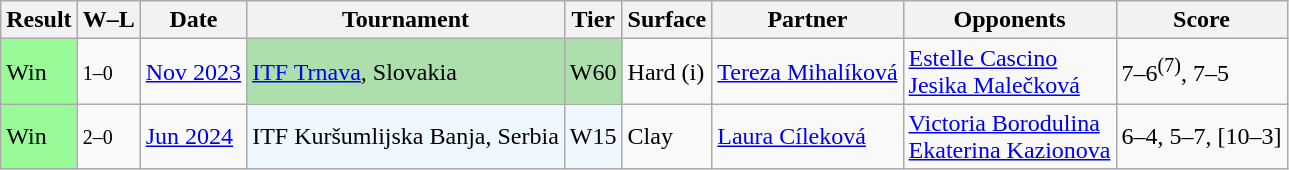<table class="sortable wikitable">
<tr>
<th>Result</th>
<th class=unsortable>W–L</th>
<th>Date</th>
<th>Tournament</th>
<th>Tier</th>
<th>Surface</th>
<th>Partner</th>
<th>Opponents</th>
<th class=unsortable>Score</th>
</tr>
<tr>
<td style=background:#98FB98;>Win</td>
<td><small>1–0</small></td>
<td><a href='#'>Nov 2023</a></td>
<td style=background:#addfad;><a href='#'>ITF Trnava</a>, Slovakia</td>
<td style=background:#addfad;>W60</td>
<td>Hard (i)</td>
<td> <a href='#'>Tereza Mihalíková</a></td>
<td> <a href='#'>Estelle Cascino</a> <br>  <a href='#'>Jesika Malečková</a></td>
<td>7–6<sup>(7)</sup>, 7–5</td>
</tr>
<tr>
<td style=background:#98FB98;>Win</td>
<td><small>2–0</small></td>
<td><a href='#'>Jun 2024</a></td>
<td style="background:#f0f8ff;">ITF Kuršumlijska Banja, Serbia</td>
<td style="background:#f0f8ff;">W15</td>
<td>Clay</td>
<td> <a href='#'>Laura Cíleková</a></td>
<td> <a href='#'>Victoria Borodulina</a> <br>  <a href='#'>Ekaterina Kazionova</a></td>
<td>6–4, 5–7, [10–3]</td>
</tr>
</table>
